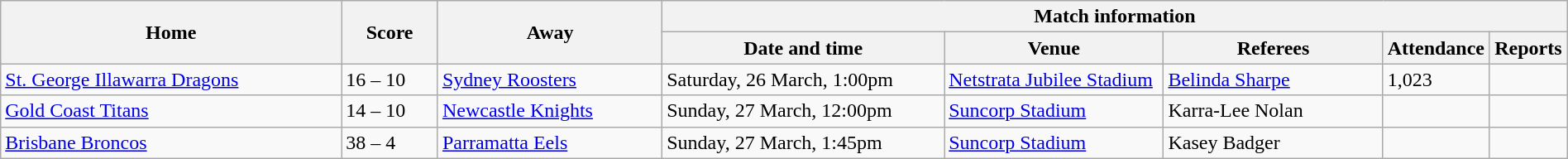<table class="wikitable defaultcenter col1left col3left" width="100%">
<tr>
<th rowspan="2">Home</th>
<th rowspan="2">Score</th>
<th rowspan="2">Away</th>
<th colspan="6">Match information</th>
</tr>
<tr>
<th width="18%">Date and time</th>
<th width="14%">Venue</th>
<th width="14%">Referees</th>
<th width="5%">Attendance</th>
<th width="5%">Reports</th>
</tr>
<tr>
<td> <a href='#'>St. George Illawarra Dragons</a></td>
<td>16 – 10</td>
<td> <a href='#'>Sydney Roosters</a></td>
<td>Saturday, 26 March, 1:00pm</td>
<td><a href='#'>Netstrata Jubilee Stadium</a></td>
<td><a href='#'>Belinda Sharpe</a></td>
<td>1,023</td>
<td></td>
</tr>
<tr>
<td> <a href='#'>Gold Coast Titans</a></td>
<td>14 – 10</td>
<td> <a href='#'>Newcastle Knights</a></td>
<td>Sunday, 27 March, 12:00pm</td>
<td><a href='#'>Suncorp Stadium</a></td>
<td>Karra-Lee Nolan</td>
<td></td>
<td></td>
</tr>
<tr>
<td> <a href='#'>Brisbane Broncos</a></td>
<td>38 – 4</td>
<td> <a href='#'>Parramatta Eels</a></td>
<td>Sunday, 27 March, 1:45pm</td>
<td><a href='#'>Suncorp Stadium</a></td>
<td>Kasey Badger</td>
<td></td>
<td></td>
</tr>
</table>
